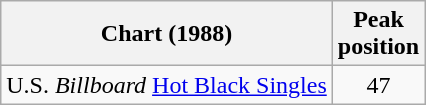<table class="wikitable">
<tr>
<th>Chart (1988)</th>
<th>Peak<br>position</th>
</tr>
<tr>
<td>U.S. <em>Billboard</em> <a href='#'>Hot Black Singles</a></td>
<td align="center">47</td>
</tr>
</table>
